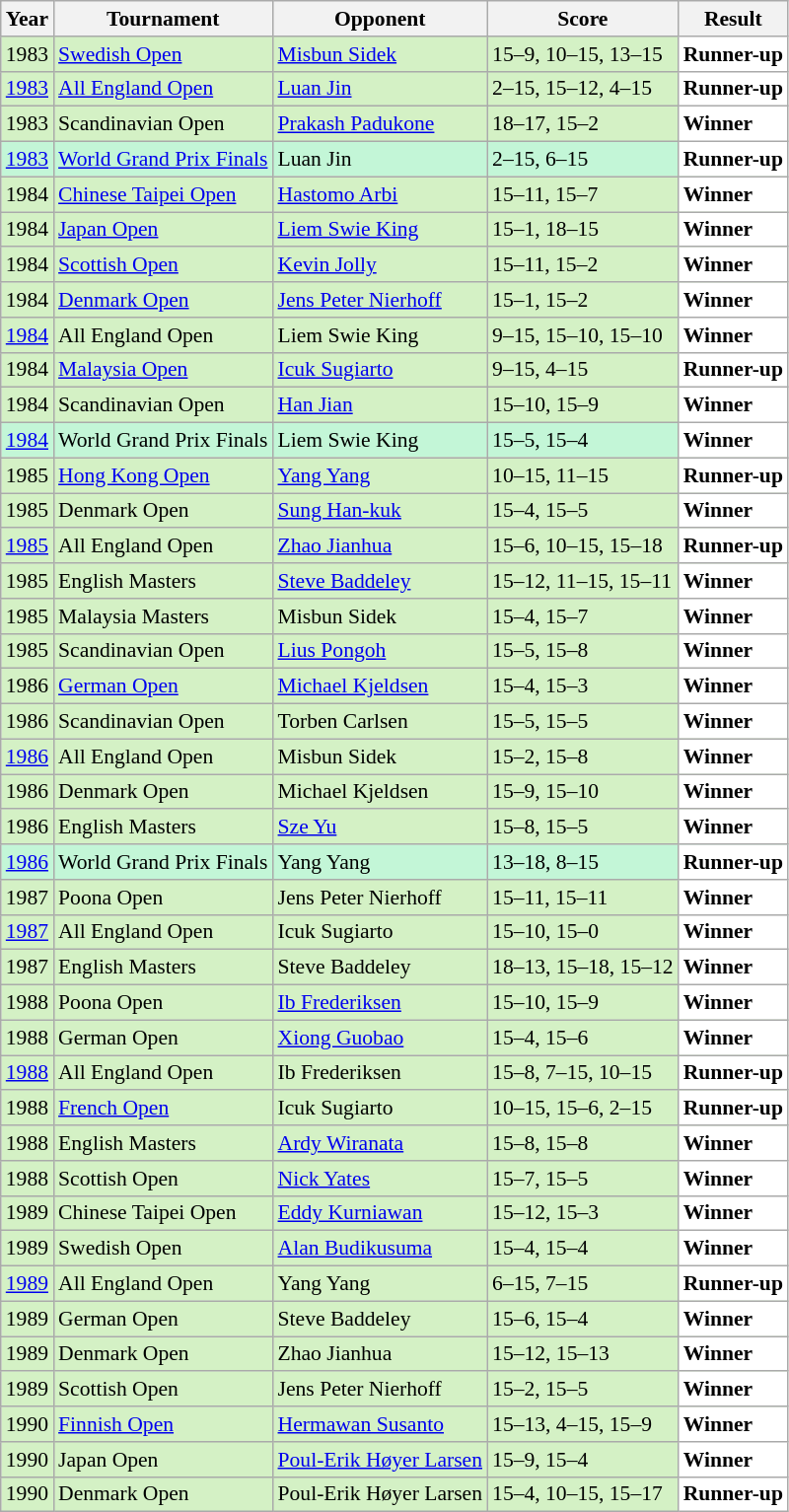<table class="sortable wikitable" style="font-size: 90%;">
<tr>
<th>Year</th>
<th>Tournament</th>
<th>Opponent</th>
<th>Score</th>
<th>Result</th>
</tr>
<tr style="background:#D4F1C5">
<td align="center">1983</td>
<td><a href='#'>Swedish Open</a></td>
<td> <a href='#'>Misbun Sidek</a></td>
<td>15–9, 10–15, 13–15</td>
<td style="text-align:left; background:white"> <strong>Runner-up</strong></td>
</tr>
<tr style="background:#D4F1C5">
<td align="center"><a href='#'>1983</a></td>
<td><a href='#'>All England Open</a></td>
<td> <a href='#'>Luan Jin</a></td>
<td>2–15, 15–12, 4–15</td>
<td style="text-align:left; background:white"> <strong>Runner-up</strong></td>
</tr>
<tr style="background:#D4F1C5">
<td align="center">1983</td>
<td>Scandinavian Open</td>
<td> <a href='#'>Prakash Padukone</a></td>
<td>18–17, 15–2</td>
<td style="text-align:left; background:white"> <strong>Winner</strong></td>
</tr>
<tr style="background:#C3F6D7">
<td align="center"><a href='#'>1983</a></td>
<td><a href='#'>World Grand Prix Finals</a></td>
<td> Luan Jin</td>
<td>2–15, 6–15</td>
<td style="text-align:left; background:white"> <strong>Runner-up</strong></td>
</tr>
<tr style="background:#D4F1C5">
<td align="center">1984</td>
<td><a href='#'>Chinese Taipei Open</a></td>
<td> <a href='#'>Hastomo Arbi</a></td>
<td>15–11, 15–7</td>
<td style="text-align:left; background:white"> <strong>Winner</strong></td>
</tr>
<tr style="background:#D4F1C5">
<td align="center">1984</td>
<td><a href='#'>Japan Open</a></td>
<td> <a href='#'>Liem Swie King</a></td>
<td>15–1, 18–15</td>
<td style="text-align:left; background:white"> <strong>Winner</strong></td>
</tr>
<tr style="background:#D4F1C5">
<td align="center">1984</td>
<td><a href='#'>Scottish Open</a></td>
<td> <a href='#'>Kevin Jolly</a></td>
<td>15–11, 15–2</td>
<td style="text-align:left; background:white"> <strong>Winner</strong></td>
</tr>
<tr style="background:#D4F1C5">
<td align="center">1984</td>
<td><a href='#'>Denmark Open</a></td>
<td> <a href='#'>Jens Peter Nierhoff</a></td>
<td>15–1, 15–2</td>
<td style="text-align:left; background:white"> <strong>Winner</strong></td>
</tr>
<tr style="background:#D4F1C5">
<td align="center"><a href='#'>1984</a></td>
<td>All England Open</td>
<td> Liem Swie King</td>
<td>9–15, 15–10, 15–10</td>
<td style="text-align:left; background:white"> <strong>Winner</strong></td>
</tr>
<tr style="background:#D4F1C5">
<td align="center">1984</td>
<td><a href='#'>Malaysia Open</a></td>
<td> <a href='#'>Icuk Sugiarto</a></td>
<td>9–15, 4–15</td>
<td style="text-align:left; background:white"> <strong>Runner-up</strong></td>
</tr>
<tr style="background:#D4F1C5">
<td align="center">1984</td>
<td>Scandinavian Open</td>
<td> <a href='#'>Han Jian</a></td>
<td>15–10, 15–9</td>
<td style="text-align:left; background:white"> <strong>Winner</strong></td>
</tr>
<tr style="background:#C3F6D7">
<td align="center"><a href='#'>1984</a></td>
<td>World Grand Prix Finals</td>
<td> Liem Swie King</td>
<td>15–5, 15–4</td>
<td style="text-align:left; background:white"> <strong>Winner</strong></td>
</tr>
<tr style="background:#D4F1C5">
<td align="center">1985</td>
<td><a href='#'>Hong Kong Open</a></td>
<td> <a href='#'>Yang Yang</a></td>
<td>10–15, 11–15</td>
<td style="text-align:left; background:white"> <strong>Runner-up</strong></td>
</tr>
<tr style="background:#D4F1C5">
<td align="center">1985</td>
<td>Denmark Open</td>
<td> <a href='#'>Sung Han-kuk</a></td>
<td>15–4, 15–5</td>
<td style="text-align:left; background:white"> <strong>Winner</strong></td>
</tr>
<tr style="background:#D4F1C5">
<td align="center"><a href='#'>1985</a></td>
<td>All England Open</td>
<td> <a href='#'>Zhao Jianhua</a></td>
<td>15–6, 10–15, 15–18</td>
<td style="text-align:left; background:white"> <strong>Runner-up</strong></td>
</tr>
<tr style="background:#D4F1C5">
<td align="center">1985</td>
<td>English Masters</td>
<td> <a href='#'>Steve Baddeley</a></td>
<td>15–12, 11–15, 15–11</td>
<td style="text-align:left; background:white"> <strong>Winner</strong></td>
</tr>
<tr style="background:#D4F1C5">
<td align="center">1985</td>
<td>Malaysia Masters</td>
<td> Misbun Sidek</td>
<td>15–4, 15–7</td>
<td style="text-align:left; background:white"> <strong>Winner</strong></td>
</tr>
<tr style="background:#D4F1C5">
<td align="center">1985</td>
<td>Scandinavian Open</td>
<td> <a href='#'>Lius Pongoh</a></td>
<td>15–5, 15–8</td>
<td style="text-align:left; background:white"> <strong>Winner</strong></td>
</tr>
<tr style="background:#D4F1C5">
<td align="center">1986</td>
<td><a href='#'>German Open</a></td>
<td> <a href='#'>Michael Kjeldsen</a></td>
<td>15–4, 15–3</td>
<td style="text-align:left; background:white"> <strong>Winner</strong></td>
</tr>
<tr style="background:#D4F1C5">
<td align="center">1986</td>
<td>Scandinavian Open</td>
<td> Torben Carlsen</td>
<td>15–5, 15–5</td>
<td style="text-align:left; background:white"> <strong>Winner</strong></td>
</tr>
<tr style="background:#D4F1C5">
<td align="center"><a href='#'>1986</a></td>
<td>All England Open</td>
<td> Misbun Sidek</td>
<td>15–2, 15–8</td>
<td style="text-align:left; background:white"> <strong>Winner</strong></td>
</tr>
<tr style="background:#D4F1C5">
<td align="center">1986</td>
<td>Denmark Open</td>
<td> Michael Kjeldsen</td>
<td>15–9, 15–10</td>
<td style="text-align:left; background:white"> <strong>Winner</strong></td>
</tr>
<tr style="background:#D4F1C5">
<td align="center">1986</td>
<td>English Masters</td>
<td> <a href='#'>Sze Yu</a></td>
<td>15–8, 15–5</td>
<td style="text-align:left; background:white"> <strong>Winner</strong></td>
</tr>
<tr style="background:#C3F6D7">
<td align="center"><a href='#'>1986</a></td>
<td>World Grand Prix Finals</td>
<td> Yang Yang</td>
<td>13–18, 8–15</td>
<td style="text-align:left; background:white"> <strong>Runner-up</strong></td>
</tr>
<tr style="background:#D4F1C5">
<td align="center">1987</td>
<td>Poona Open</td>
<td> Jens Peter Nierhoff</td>
<td>15–11, 15–11</td>
<td style="text-align:left; background:white"> <strong>Winner</strong></td>
</tr>
<tr style="background:#D4F1C5">
<td align="center"><a href='#'>1987</a></td>
<td>All England Open</td>
<td> Icuk Sugiarto</td>
<td>15–10, 15–0</td>
<td style="text-align:left; background:white"> <strong>Winner</strong></td>
</tr>
<tr style="background:#D4F1C5">
<td align="center">1987</td>
<td>English Masters</td>
<td> Steve Baddeley</td>
<td>18–13, 15–18, 15–12</td>
<td style="text-align:left; background:white"> <strong>Winner</strong></td>
</tr>
<tr style="background:#D4F1C5">
<td align="center">1988</td>
<td>Poona Open</td>
<td> <a href='#'>Ib Frederiksen</a></td>
<td>15–10, 15–9</td>
<td style="text-align:left; background:white"> <strong>Winner</strong></td>
</tr>
<tr style="background:#D4F1C5">
<td align="center">1988</td>
<td>German Open</td>
<td> <a href='#'>Xiong Guobao</a></td>
<td>15–4, 15–6</td>
<td style="text-align:left; background:white"> <strong>Winner</strong></td>
</tr>
<tr style="background:#D4F1C5">
<td align="center"><a href='#'>1988</a></td>
<td>All England Open</td>
<td> Ib Frederiksen</td>
<td>15–8, 7–15, 10–15</td>
<td style="text-align:left; background:white"> <strong>Runner-up</strong></td>
</tr>
<tr style="background:#D4F1C5">
<td align="center">1988</td>
<td><a href='#'>French Open</a></td>
<td> Icuk Sugiarto</td>
<td>10–15, 15–6, 2–15</td>
<td style="text-align:left; background:white"> <strong>Runner-up</strong></td>
</tr>
<tr style="background:#D4F1C5">
<td align="center">1988</td>
<td>English Masters</td>
<td> <a href='#'>Ardy Wiranata</a></td>
<td>15–8, 15–8</td>
<td style="text-align:left; background:white"> <strong>Winner</strong></td>
</tr>
<tr style="background:#D4F1C5">
<td align="center">1988</td>
<td>Scottish Open</td>
<td> <a href='#'>Nick Yates</a></td>
<td>15–7, 15–5</td>
<td style="text-align:left; background:white"> <strong>Winner</strong></td>
</tr>
<tr style="background:#D4F1C5">
<td align="center">1989</td>
<td>Chinese Taipei Open</td>
<td> <a href='#'>Eddy Kurniawan</a></td>
<td>15–12, 15–3</td>
<td style="text-align:left; background:white"> <strong>Winner</strong></td>
</tr>
<tr style="background:#D4F1C5">
<td align="center">1989</td>
<td>Swedish Open</td>
<td> <a href='#'>Alan Budikusuma</a></td>
<td>15–4, 15–4</td>
<td style="text-align:left; background:white"> <strong>Winner</strong></td>
</tr>
<tr style="background:#D4F1C5">
<td align="center"><a href='#'>1989</a></td>
<td>All England Open</td>
<td> Yang Yang</td>
<td>6–15, 7–15</td>
<td style="text-align:left; background:white"> <strong>Runner-up</strong></td>
</tr>
<tr style="background:#D4F1C5">
<td align="center">1989</td>
<td>German Open</td>
<td> Steve Baddeley</td>
<td>15–6, 15–4</td>
<td style="text-align:left; background:white"> <strong>Winner</strong></td>
</tr>
<tr style="background:#D4F1C5">
<td align="center">1989</td>
<td>Denmark Open</td>
<td> Zhao Jianhua</td>
<td>15–12, 15–13</td>
<td style="text-align:left; background:white"> <strong>Winner</strong></td>
</tr>
<tr style="background:#D4F1C5">
<td align="center">1989</td>
<td>Scottish Open</td>
<td> Jens Peter Nierhoff</td>
<td>15–2, 15–5</td>
<td style="text-align:left; background:white"> <strong>Winner</strong></td>
</tr>
<tr style="background:#D4F1C5">
<td align="center">1990</td>
<td align="left"><a href='#'>Finnish Open</a></td>
<td align="left"> <a href='#'>Hermawan Susanto</a></td>
<td align="left">15–13, 4–15, 15–9</td>
<td style="text-align:left; background:white"> <strong>Winner</strong></td>
</tr>
<tr style="background:#D4F1C5">
<td align="center">1990</td>
<td>Japan Open</td>
<td> <a href='#'>Poul-Erik Høyer Larsen</a></td>
<td>15–9, 15–4</td>
<td style="text-align:left; background:white"> <strong>Winner</strong></td>
</tr>
<tr style="background:#D4F1C5">
<td align="center">1990</td>
<td>Denmark Open</td>
<td> Poul-Erik Høyer Larsen</td>
<td>15–4, 10–15, 15–17</td>
<td style="text-align:left; background:white"> <strong>Runner-up</strong></td>
</tr>
</table>
